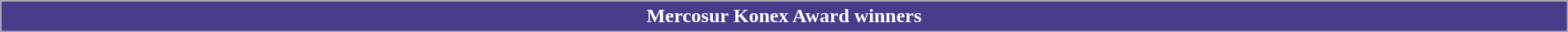<table border="0" style="background:#fff;width:100%;margin:0;" class="wikitable">
<tr>
<td align="center" style="background:DarkSlateBlue; color:white"><strong> Mercosur Konex Award winners</strong></td>
</tr>
</table>
